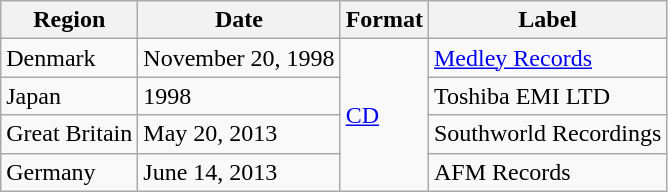<table class=wikitable>
<tr>
<th scope="col">Region</th>
<th scope="col">Date</th>
<th scope="col">Format</th>
<th scope="col">Label</th>
</tr>
<tr>
<td>Denmark</td>
<td>November 20, 1998</td>
<td rowspan="4"><a href='#'>CD</a></td>
<td><a href='#'>Medley Records</a></td>
</tr>
<tr>
<td>Japan</td>
<td>1998</td>
<td>Toshiba EMI LTD</td>
</tr>
<tr>
<td>Great Britain</td>
<td>May 20, 2013</td>
<td>Southworld Recordings</td>
</tr>
<tr>
<td>Germany</td>
<td>June 14, 2013</td>
<td>AFM Records</td>
</tr>
</table>
